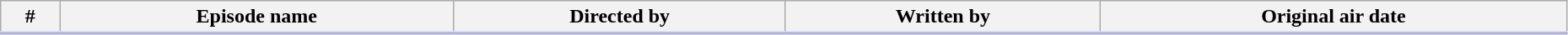<table class="wikitable"  style="width:98%; background:#fff;">
<tr style="border-bottom:3px solid #CCF">
<th>#</th>
<th>Episode name</th>
<th>Directed by</th>
<th>Written by</th>
<th>Original air date</th>
</tr>
<tr>
</tr>
</table>
